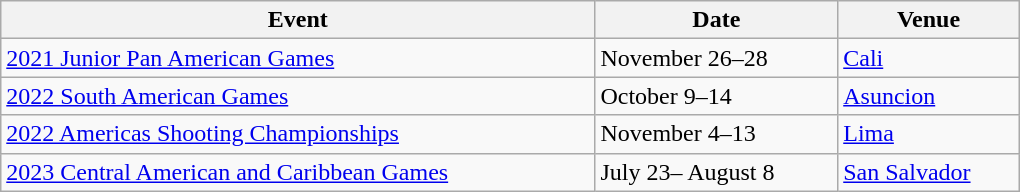<table class="wikitable" width=680>
<tr>
<th>Event</th>
<th>Date</th>
<th>Venue</th>
</tr>
<tr>
<td><a href='#'>2021 Junior Pan American Games</a></td>
<td>November 26–28</td>
<td> <a href='#'>Cali</a></td>
</tr>
<tr>
<td><a href='#'>2022 South American Games</a></td>
<td>October 9–14</td>
<td> <a href='#'>Asuncion</a></td>
</tr>
<tr>
<td><a href='#'>2022 Americas Shooting Championships</a></td>
<td>November 4–13</td>
<td> <a href='#'>Lima</a></td>
</tr>
<tr>
<td><a href='#'>2023 Central American and Caribbean Games</a></td>
<td>July 23– August 8</td>
<td> <a href='#'>San Salvador</a></td>
</tr>
</table>
